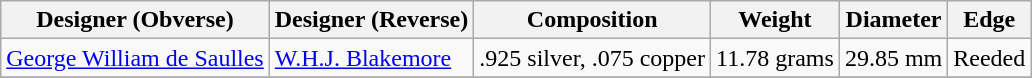<table class="wikitable">
<tr>
<th>Designer (Obverse)</th>
<th>Designer (Reverse)</th>
<th>Composition</th>
<th>Weight</th>
<th>Diameter</th>
<th>Edge</th>
</tr>
<tr>
<td><a href='#'>George William de Saulles</a></td>
<td><a href='#'>W.H.J. Blakemore</a></td>
<td>.925 silver, .075 copper</td>
<td>11.78 grams</td>
<td>29.85 mm</td>
<td>Reeded</td>
</tr>
<tr>
</tr>
</table>
